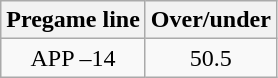<table class="wikitable">
<tr align="center">
<th style=>Pregame line</th>
<th style=>Over/under</th>
</tr>
<tr align="center">
<td>APP –14</td>
<td>50.5</td>
</tr>
</table>
